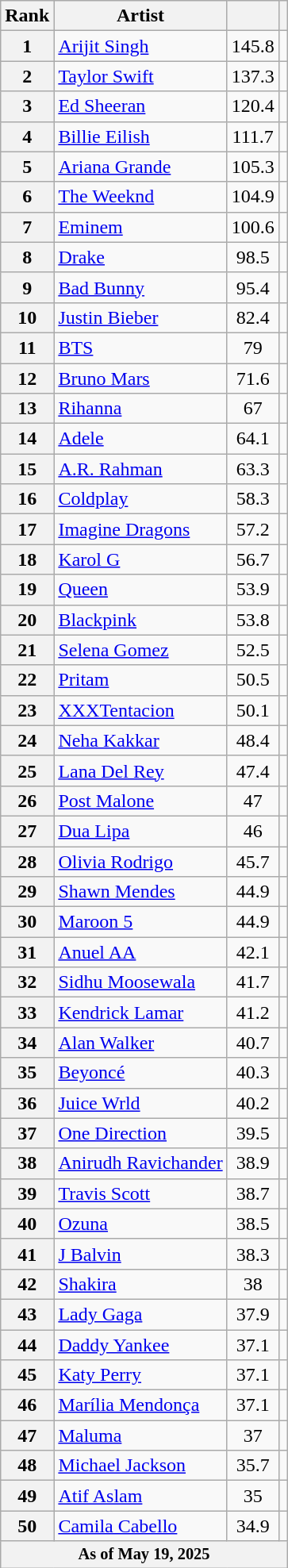<table class="wikitable sortable" style="text-align:center">
<tr>
<th>Rank</th>
<th>Artist</th>
<th></th>
<th class="unsortable"></th>
</tr>
<tr>
<th>1</th>
<td style="text-align: left;"><a href='#'>Arijit Singh</a></td>
<td>145.8</td>
<td></td>
</tr>
<tr>
<th>2</th>
<td style="text-align: left;"><a href='#'>Taylor Swift</a></td>
<td>137.3</td>
<td></td>
</tr>
<tr>
<th>3</th>
<td style="text-align: left;"><a href='#'>Ed Sheeran</a></td>
<td>120.4</td>
<td></td>
</tr>
<tr>
<th>4</th>
<td style="text-align: left;"><a href='#'>Billie Eilish</a></td>
<td>111.7</td>
<td></td>
</tr>
<tr>
<th>5</th>
<td style="text-align: left;"><a href='#'>Ariana Grande</a></td>
<td>105.3</td>
<td></td>
</tr>
<tr>
<th>6</th>
<td style="text-align: left;"><a href='#'>The Weeknd</a></td>
<td>104.9</td>
<td></td>
</tr>
<tr>
<th>7</th>
<td style="text-align: left;"><a href='#'>Eminem</a></td>
<td>100.6</td>
<td></td>
</tr>
<tr>
<th>8</th>
<td style="text-align: left;"><a href='#'>Drake</a></td>
<td>98.5</td>
<td></td>
</tr>
<tr>
<th>9</th>
<td style="text-align: left;"><a href='#'>Bad Bunny</a></td>
<td>95.4</td>
<td></td>
</tr>
<tr>
<th>10</th>
<td style="text-align: left;"><a href='#'>Justin Bieber</a></td>
<td>82.4</td>
<td></td>
</tr>
<tr>
<th>11</th>
<td style="text-align: left;"><a href='#'>BTS</a></td>
<td>79</td>
<td></td>
</tr>
<tr>
<th>12</th>
<td style="text-align: left;"><a href='#'>Bruno Mars</a></td>
<td>71.6</td>
<td></td>
</tr>
<tr>
<th>13</th>
<td style="text-align: left;"><a href='#'>Rihanna</a></td>
<td>67</td>
<td></td>
</tr>
<tr>
<th>14</th>
<td style="text-align: left;"><a href='#'>Adele</a></td>
<td>64.1</td>
<td></td>
</tr>
<tr>
<th>15</th>
<td style="text-align: left;"><a href='#'>A.R. Rahman</a></td>
<td>63.3</td>
<td></td>
</tr>
<tr>
<th>16</th>
<td style="text-align: left;"><a href='#'>Coldplay</a></td>
<td>58.3</td>
<td></td>
</tr>
<tr>
<th>17</th>
<td style="text-align: left;"><a href='#'>Imagine Dragons</a></td>
<td>57.2</td>
<td></td>
</tr>
<tr>
<th>18</th>
<td style="text-align: left;"><a href='#'>Karol G</a></td>
<td>56.7</td>
<td></td>
</tr>
<tr>
<th>19</th>
<td style="text-align: left;"><a href='#'>Queen</a></td>
<td>53.9</td>
<td></td>
</tr>
<tr>
<th>20</th>
<td style="text-align: left;"><a href='#'>Blackpink</a></td>
<td>53.8</td>
<td></td>
</tr>
<tr>
<th>21</th>
<td style="text-align: left;"><a href='#'>Selena Gomez</a></td>
<td>52.5</td>
<td></td>
</tr>
<tr>
<th>22</th>
<td style="text-align: left;"><a href='#'>Pritam</a></td>
<td>50.5</td>
<td></td>
</tr>
<tr>
<th>23</th>
<td style="text-align: left;"><a href='#'>XXXTentacion</a></td>
<td>50.1</td>
<td></td>
</tr>
<tr>
<th>24</th>
<td style="text-align: left;"><a href='#'>Neha Kakkar</a></td>
<td>48.4</td>
<td></td>
</tr>
<tr>
<th>25</th>
<td style="text-align: left;"><a href='#'>Lana Del Rey</a></td>
<td>47.4</td>
<td></td>
</tr>
<tr>
<th>26</th>
<td style="text-align: left;"><a href='#'>Post Malone</a></td>
<td>47</td>
<td></td>
</tr>
<tr>
<th>27</th>
<td style="text-align: left;"><a href='#'>Dua Lipa</a></td>
<td>46</td>
<td></td>
</tr>
<tr>
<th>28</th>
<td style="text-align: left;"><a href='#'>Olivia Rodrigo</a></td>
<td>45.7</td>
<td></td>
</tr>
<tr>
<th>29</th>
<td style="text-align: left;"><a href='#'>Shawn Mendes</a></td>
<td>44.9</td>
<td></td>
</tr>
<tr>
<th>30</th>
<td style="text-align: left;"><a href='#'>Maroon 5</a></td>
<td>44.9</td>
<td></td>
</tr>
<tr>
<th>31</th>
<td style="text-align: left;"><a href='#'>Anuel AA</a></td>
<td>42.1</td>
<td></td>
</tr>
<tr>
<th>32</th>
<td style="text-align: left;"><a href='#'>Sidhu Moosewala</a></td>
<td>41.7</td>
<td></td>
</tr>
<tr>
<th>33</th>
<td style="text-align: left;"><a href='#'>Kendrick Lamar</a></td>
<td>41.2</td>
<td></td>
</tr>
<tr>
<th>34</th>
<td style="text-align: left;"><a href='#'>Alan Walker</a></td>
<td>40.7</td>
<td></td>
</tr>
<tr>
<th>35</th>
<td style="text-align: left;"><a href='#'>Beyoncé</a></td>
<td>40.3</td>
<td></td>
</tr>
<tr>
<th>36</th>
<td style="text-align: left;"><a href='#'>Juice Wrld</a></td>
<td>40.2</td>
<td></td>
</tr>
<tr>
<th>37</th>
<td style="text-align: left;"><a href='#'>One Direction</a></td>
<td>39.5</td>
<td></td>
</tr>
<tr>
<th>38</th>
<td style="text-align: left;"><a href='#'>Anirudh Ravichander</a></td>
<td>38.9</td>
<td></td>
</tr>
<tr>
<th>39</th>
<td style="text-align: left;"><a href='#'>Travis Scott</a></td>
<td>38.7</td>
<td></td>
</tr>
<tr>
<th>40</th>
<td style="text-align: left;"><a href='#'>Ozuna</a></td>
<td>38.5</td>
<td></td>
</tr>
<tr>
<th>41</th>
<td style="text-align: left;"><a href='#'>J Balvin</a></td>
<td>38.3</td>
<td></td>
</tr>
<tr>
<th>42</th>
<td style="text-align: left;"><a href='#'>Shakira</a></td>
<td>38</td>
<td></td>
</tr>
<tr>
<th>43</th>
<td style="text-align: left;"><a href='#'>Lady Gaga</a></td>
<td>37.9</td>
<td></td>
</tr>
<tr>
<th>44</th>
<td style="text-align: left;"><a href='#'>Daddy Yankee</a></td>
<td>37.1</td>
<td></td>
</tr>
<tr>
<th>45</th>
<td style="text-align: left;"><a href='#'>Katy Perry</a></td>
<td>37.1</td>
<td></td>
</tr>
<tr>
<th>46</th>
<td style="text-align: left;"><a href='#'>Marília Mendonça</a></td>
<td>37.1</td>
<td></td>
</tr>
<tr>
<th>47</th>
<td style="text-align: left;"><a href='#'>Maluma</a></td>
<td>37</td>
<td></td>
</tr>
<tr>
<th>48</th>
<td style="text-align: left;"><a href='#'>Michael Jackson</a></td>
<td>35.7</td>
<td></td>
</tr>
<tr>
<th>49</th>
<td style="text-align: left;"><a href='#'>Atif Aslam</a></td>
<td>35</td>
<td></td>
</tr>
<tr>
<th>50</th>
<td style="text-align: left;"><a href='#'>Camila Cabello</a></td>
<td>34.9</td>
<td></td>
</tr>
<tr>
<th colspan="4" style="text-align:center; font-size: 85%;">As of May 19, 2025</th>
</tr>
</table>
